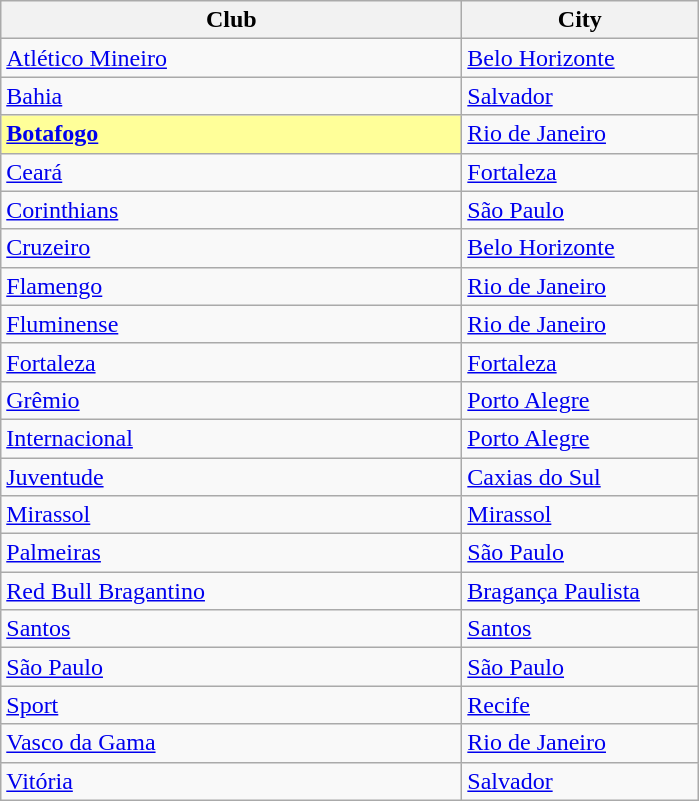<table class="wikitable sortable">
<tr>
<th style="width:300px; text-align:center;">Club</th>
<th style="width:150px; text-align:center;">City</th>
</tr>
<tr>
<td><a href='#'>Atlético Mineiro</a></td>
<td><a href='#'>Belo Horizonte</a></td>
</tr>
<tr>
<td><a href='#'>Bahia</a></td>
<td><a href='#'>Salvador</a></td>
</tr>
<tr>
<td style="background:#ff9;"><strong><a href='#'>Botafogo</a></strong></td>
<td><a href='#'>Rio de Janeiro</a></td>
</tr>
<tr>
<td><a href='#'>Ceará</a></td>
<td><a href='#'>Fortaleza</a></td>
</tr>
<tr>
<td><a href='#'>Corinthians</a></td>
<td><a href='#'>São Paulo</a></td>
</tr>
<tr>
<td><a href='#'>Cruzeiro</a></td>
<td><a href='#'>Belo Horizonte</a></td>
</tr>
<tr>
<td><a href='#'>Flamengo</a></td>
<td><a href='#'>Rio de Janeiro</a></td>
</tr>
<tr>
<td><a href='#'>Fluminense</a></td>
<td><a href='#'>Rio de Janeiro</a></td>
</tr>
<tr>
<td><a href='#'>Fortaleza</a></td>
<td><a href='#'>Fortaleza</a></td>
</tr>
<tr>
<td><a href='#'>Grêmio</a></td>
<td><a href='#'>Porto Alegre</a></td>
</tr>
<tr>
<td><a href='#'>Internacional</a></td>
<td><a href='#'>Porto Alegre</a></td>
</tr>
<tr>
<td><a href='#'>Juventude</a></td>
<td><a href='#'>Caxias do Sul</a></td>
</tr>
<tr>
<td><a href='#'>Mirassol</a></td>
<td><a href='#'>Mirassol</a></td>
</tr>
<tr>
<td><a href='#'>Palmeiras</a></td>
<td><a href='#'>São Paulo</a></td>
</tr>
<tr>
<td><a href='#'>Red Bull Bragantino</a></td>
<td><a href='#'>Bragança Paulista</a></td>
</tr>
<tr>
<td><a href='#'>Santos</a></td>
<td><a href='#'>Santos</a></td>
</tr>
<tr>
<td><a href='#'>São Paulo</a></td>
<td><a href='#'>São Paulo</a></td>
</tr>
<tr>
<td><a href='#'>Sport</a></td>
<td><a href='#'>Recife</a></td>
</tr>
<tr>
<td><a href='#'>Vasco da Gama</a></td>
<td><a href='#'>Rio de Janeiro</a></td>
</tr>
<tr>
<td><a href='#'>Vitória</a></td>
<td><a href='#'>Salvador</a></td>
</tr>
</table>
